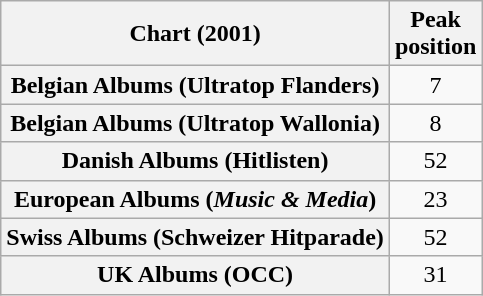<table class="wikitable plainrowheaders sortable">
<tr>
<th scope="col">Chart (2001)</th>
<th scope="col">Peak<br>position</th>
</tr>
<tr>
<th scope="row">Belgian Albums (Ultratop Flanders)</th>
<td style="text-align:center;">7</td>
</tr>
<tr>
<th scope="row">Belgian Albums (Ultratop Wallonia)</th>
<td style="text-align:center;">8</td>
</tr>
<tr>
<th scope="row">Danish Albums (Hitlisten)</th>
<td style="text-align:center;">52</td>
</tr>
<tr>
<th scope="row">European Albums (<em>Music & Media</em>)</th>
<td style="text-align:center;">23</td>
</tr>
<tr>
<th scope="row">Swiss Albums (Schweizer Hitparade)</th>
<td style="text-align:center;">52</td>
</tr>
<tr>
<th scope="row">UK Albums (OCC)</th>
<td style="text-align:center;">31</td>
</tr>
</table>
